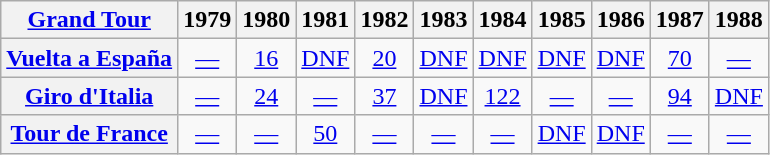<table class="wikitable plainrowheaders">
<tr>
<th scope="col"><a href='#'>Grand Tour</a></th>
<th scope="col">1979</th>
<th scope="col">1980</th>
<th scope="col">1981</th>
<th scope="col">1982</th>
<th scope="col">1983</th>
<th scope="col">1984</th>
<th scope="col">1985</th>
<th scope="col">1986</th>
<th scope="col">1987</th>
<th scope="col">1988</th>
</tr>
<tr style="text-align:center;">
<th scope="row"> <a href='#'>Vuelta a España</a></th>
<td><a href='#'>—</a></td>
<td><a href='#'>16</a></td>
<td><a href='#'>DNF</a></td>
<td><a href='#'>20</a></td>
<td><a href='#'>DNF</a></td>
<td><a href='#'>DNF</a></td>
<td><a href='#'>DNF</a></td>
<td><a href='#'>DNF</a></td>
<td><a href='#'>70</a></td>
<td><a href='#'>—</a></td>
</tr>
<tr style="text-align:center;">
<th scope="row"> <a href='#'>Giro d'Italia</a></th>
<td><a href='#'>—</a></td>
<td><a href='#'>24</a></td>
<td><a href='#'>—</a></td>
<td><a href='#'>37</a></td>
<td><a href='#'>DNF</a></td>
<td><a href='#'>122</a></td>
<td><a href='#'>—</a></td>
<td><a href='#'>—</a></td>
<td><a href='#'>94</a></td>
<td><a href='#'>DNF</a></td>
</tr>
<tr style="text-align:center;">
<th scope="row"> <a href='#'>Tour de France</a></th>
<td><a href='#'>—</a></td>
<td><a href='#'>—</a></td>
<td><a href='#'>50</a></td>
<td><a href='#'>—</a></td>
<td><a href='#'>—</a></td>
<td><a href='#'>—</a></td>
<td><a href='#'>DNF</a></td>
<td><a href='#'>DNF</a></td>
<td><a href='#'>—</a></td>
<td><a href='#'>—</a></td>
</tr>
</table>
